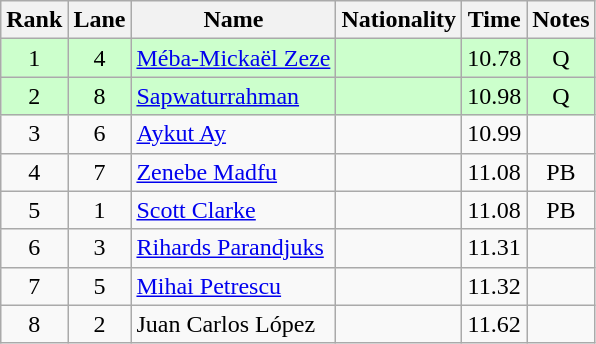<table class="wikitable sortable" style="text-align:center">
<tr>
<th>Rank</th>
<th>Lane</th>
<th>Name</th>
<th>Nationality</th>
<th>Time</th>
<th>Notes</th>
</tr>
<tr bgcolor=ccffcc>
<td align=center>1</td>
<td align=center>4</td>
<td align=left><a href='#'>Méba-Mickaël Zeze</a></td>
<td align=left></td>
<td>10.78</td>
<td>Q</td>
</tr>
<tr bgcolor=ccffcc>
<td align=center>2</td>
<td align=center>8</td>
<td align=left><a href='#'>Sapwaturrahman</a></td>
<td align=left></td>
<td>10.98</td>
<td>Q</td>
</tr>
<tr>
<td align=center>3</td>
<td align=center>6</td>
<td align=left><a href='#'>Aykut Ay</a></td>
<td align=left></td>
<td>10.99</td>
<td></td>
</tr>
<tr>
<td align=center>4</td>
<td align=center>7</td>
<td align=left><a href='#'>Zenebe Madfu</a></td>
<td align=left></td>
<td>11.08</td>
<td>PB</td>
</tr>
<tr>
<td align=center>5</td>
<td align=center>1</td>
<td align=left><a href='#'>Scott Clarke</a></td>
<td align=left></td>
<td>11.08</td>
<td>PB</td>
</tr>
<tr>
<td align=center>6</td>
<td align=center>3</td>
<td align=left><a href='#'>Rihards Parandjuks</a></td>
<td align=left></td>
<td>11.31</td>
<td></td>
</tr>
<tr>
<td align=center>7</td>
<td align=center>5</td>
<td align=left><a href='#'>Mihai Petrescu</a></td>
<td align=left></td>
<td>11.32</td>
<td></td>
</tr>
<tr>
<td align=center>8</td>
<td align=center>2</td>
<td align=left>Juan Carlos López</td>
<td align=left></td>
<td>11.62</td>
<td></td>
</tr>
</table>
